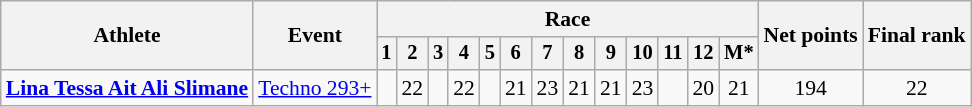<table class="wikitable" style="font-size:90%">
<tr>
<th rowspan="2">Athlete</th>
<th rowspan="2">Event</th>
<th colspan=13>Race</th>
<th rowspan=2>Net points</th>
<th rowspan=2>Final rank</th>
</tr>
<tr style="font-size:95%">
<th>1</th>
<th>2</th>
<th>3</th>
<th>4</th>
<th>5</th>
<th>6</th>
<th>7</th>
<th>8</th>
<th>9</th>
<th>10</th>
<th>11</th>
<th>12</th>
<th>M*</th>
</tr>
<tr align=center>
<td align=left><strong><a href='#'>Lina Tessa Ait Ali Slimane</a></strong></td>
<td align=left><a href='#'>Techno 293+</a></td>
<td><small></small></td>
<td>22</td>
<td><small></small></td>
<td>22</td>
<td><small></small></td>
<td>21</td>
<td>23</td>
<td>21</td>
<td>21</td>
<td>23</td>
<td><small></small></td>
<td>20</td>
<td>21</td>
<td>194</td>
<td>22</td>
</tr>
</table>
